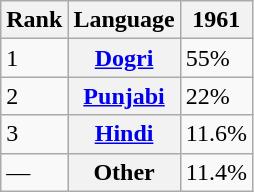<table class="wikitable">
<tr>
<th>Rank</th>
<th>Language</th>
<th>1961</th>
</tr>
<tr>
<td>1</td>
<th><a href='#'>Dogri</a></th>
<td>55%</td>
</tr>
<tr>
<td>2</td>
<th><a href='#'>Punjabi</a></th>
<td>22%</td>
</tr>
<tr>
<td>3</td>
<th><a href='#'>Hindi</a></th>
<td>11.6%</td>
</tr>
<tr>
<td>—</td>
<th>Other</th>
<td>11.4%</td>
</tr>
</table>
